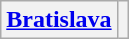<table class="wikitable" style="text-align:center">
<tr>
<th><a href='#'>Bratislava</a></th>
<th rowspan=5 colspan=2></th>
</tr>
</table>
